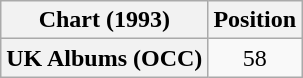<table class="wikitable plainrowheaders">
<tr>
<th scope="col">Chart (1993)</th>
<th scope="col">Position</th>
</tr>
<tr>
<th scope="row">UK Albums (OCC)</th>
<td align="center">58</td>
</tr>
</table>
